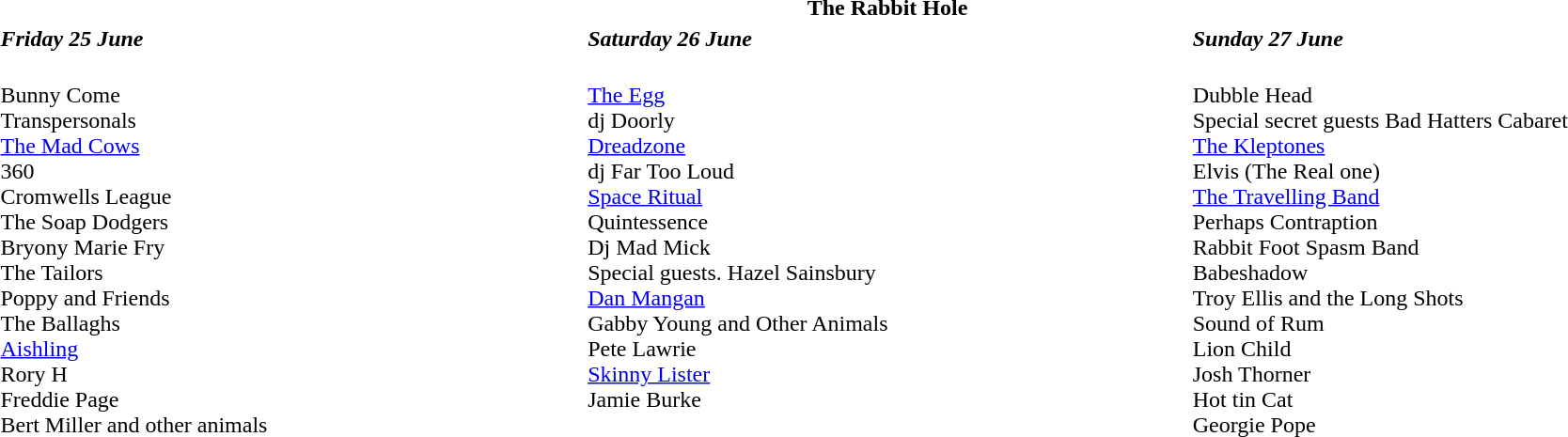<table class="collapsible collapsed" style="width:100%;">
<tr>
<th colspan=3>The Rabbit Hole</th>
</tr>
<tr>
<td style="width:33%;"><strong><em>Friday 25 June</em></strong></td>
<td style="width:34%;"><strong><em>Saturday 26 June</em></strong></td>
<td style="width:33%;"><strong><em>Sunday 27 June</em></strong></td>
</tr>
<tr valign="top">
<td><br>Bunny Come<br>
Transpersonals<br>
<a href='#'>The Mad Cows</a><br>
360<br>
Cromwells League<br>
The Soap Dodgers<br>
Bryony Marie Fry<br>
The Tailors<br>
Poppy and Friends<br>
The Ballaghs<br>
<a href='#'>Aishling</a><br>
Rory H<br>
Freddie Page<br>
Bert Miller and other animals</td>
<td><br><a href='#'>The Egg</a><br>
dj Doorly<br>
<a href='#'>Dreadzone</a><br>
dj Far Too Loud<br>
<a href='#'>Space Ritual</a><br>
Quintessence<br>
Dj Mad Mick<br>
Special guests.
Hazel Sainsbury<br>
<a href='#'>Dan Mangan</a><br>
Gabby Young and Other Animals<br>
Pete Lawrie<br>
<a href='#'>Skinny Lister</a><br>
Jamie Burke</td>
<td><br>Dubble Head<br>
Special secret guests
Bad Hatters Cabaret<br>
<a href='#'>The Kleptones</a><br>
Elvis (The Real one)<br>
<a href='#'>The Travelling Band</a><br>
Perhaps Contraption<br>
Rabbit Foot Spasm Band<br>
Babeshadow<br>
Troy Ellis and the Long Shots<br>
Sound of Rum<br>
Lion Child<br>
Josh Thorner<br>
Hot tin Cat<br>
Georgie Pope</td>
</tr>
</table>
